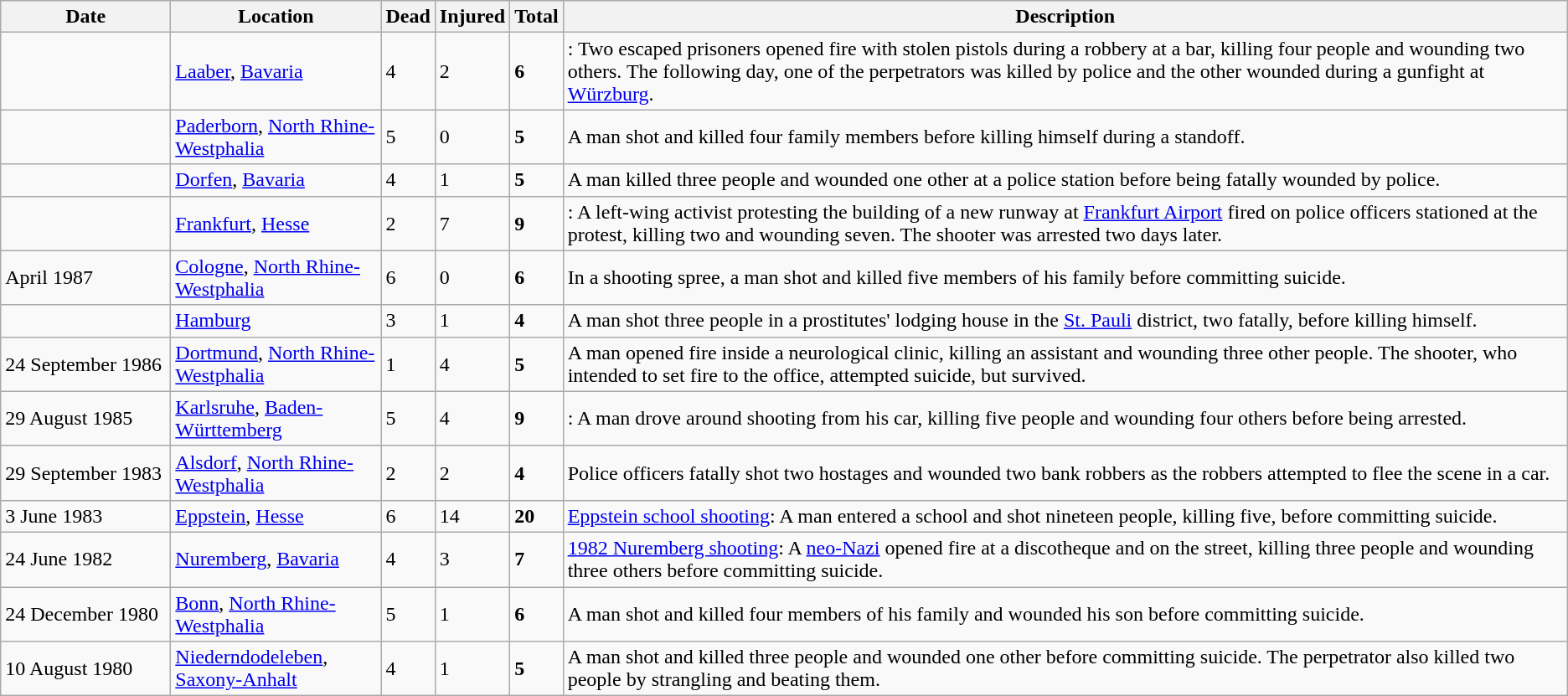<table class="wikitable sortable">
<tr>
<th scope="col" style="width: 8rem;">Date</th>
<th scope="col" style="width: 10rem;">Location</th>
<th data-sort-type=number>Dead</th>
<th data-sort-type=number>Injured</th>
<th data-sort-type=number>Total</th>
<th class=unsortable>Description</th>
</tr>
<tr>
<td></td>
<td><a href='#'>Laaber</a>, <a href='#'>Bavaria</a></td>
<td>4</td>
<td>2</td>
<td><strong>6</strong></td>
<td>: Two escaped prisoners opened fire with stolen pistols during a robbery at a bar, killing four people and wounding two others. The following day, one of the perpetrators was killed by police and the other wounded during a gunfight at <a href='#'>Würzburg</a>.</td>
</tr>
<tr>
<td></td>
<td><a href='#'>Paderborn</a>, <a href='#'>North Rhine-Westphalia</a></td>
<td>5</td>
<td>0</td>
<td><strong>5</strong></td>
<td>A man shot and killed four family members before killing himself during a standoff.</td>
</tr>
<tr>
<td></td>
<td><a href='#'>Dorfen</a>, <a href='#'>Bavaria</a></td>
<td>4</td>
<td>1</td>
<td><strong>5</strong></td>
<td>A man killed three people and wounded one other at a police station before being fatally wounded by police.</td>
</tr>
<tr>
<td></td>
<td><a href='#'>Frankfurt</a>, <a href='#'>Hesse</a></td>
<td>2</td>
<td>7</td>
<td><strong>9</strong></td>
<td>: A left-wing activist protesting the building of a new runway at <a href='#'>Frankfurt Airport</a> fired on police officers stationed at the protest, killing two and wounding seven. The shooter was arrested two days later.</td>
</tr>
<tr>
<td>April 1987</td>
<td><a href='#'>Cologne</a>, <a href='#'>North Rhine-Westphalia</a></td>
<td>6</td>
<td>0</td>
<td><strong>6</strong></td>
<td>In a shooting spree, a man shot and killed five members of his family before committing suicide.</td>
</tr>
<tr>
<td></td>
<td><a href='#'>Hamburg</a></td>
<td>3</td>
<td>1</td>
<td><strong>4</strong></td>
<td>A man shot three people in a prostitutes' lodging house in the <a href='#'>St. Pauli</a> district, two fatally, before killing himself.</td>
</tr>
<tr>
<td>24 September 1986</td>
<td><a href='#'>Dortmund</a>, <a href='#'>North Rhine-Westphalia</a></td>
<td>1</td>
<td>4</td>
<td><strong>5</strong></td>
<td>A man opened fire inside a neurological clinic, killing an assistant and wounding three other people. The shooter, who intended to set fire to the office, attempted suicide, but survived.</td>
</tr>
<tr>
<td>29 August 1985</td>
<td><a href='#'>Karlsruhe</a>, <a href='#'>Baden-Württemberg</a></td>
<td>5</td>
<td>4</td>
<td><strong>9</strong></td>
<td>: A man drove around shooting from his car, killing five people and wounding four others before being arrested.</td>
</tr>
<tr>
<td>29 September 1983</td>
<td><a href='#'>Alsdorf</a>, <a href='#'>North Rhine-Westphalia</a></td>
<td>2</td>
<td>2</td>
<td><strong>4</strong></td>
<td>Police officers fatally shot two hostages and wounded two bank robbers as the robbers attempted to flee the scene in a car.</td>
</tr>
<tr>
<td>3 June 1983</td>
<td><a href='#'>Eppstein</a>, <a href='#'>Hesse</a></td>
<td>6</td>
<td>14</td>
<td><strong>20</strong></td>
<td><a href='#'>Eppstein school shooting</a>: A man entered a school and shot nineteen people, killing five, before committing suicide.</td>
</tr>
<tr>
<td>24 June 1982</td>
<td><a href='#'>Nuremberg</a>, <a href='#'>Bavaria</a></td>
<td>4</td>
<td>3</td>
<td><strong>7</strong></td>
<td><a href='#'>1982 Nuremberg shooting</a>: A <a href='#'>neo-Nazi</a> opened fire at a discotheque and on the street, killing three people and wounding three others before committing suicide.</td>
</tr>
<tr>
<td>24 December 1980</td>
<td><a href='#'>Bonn</a>, <a href='#'>North Rhine-Westphalia</a></td>
<td>5</td>
<td>1</td>
<td><strong>6</strong></td>
<td>A man shot and killed four members of his family and wounded his son before committing suicide.</td>
</tr>
<tr>
<td>10 August 1980</td>
<td><a href='#'>Niederndodeleben</a>, <a href='#'>Saxony-Anhalt</a></td>
<td>4</td>
<td>1</td>
<td><strong>5</strong></td>
<td>A man shot and killed three people and wounded one other before committing suicide. The perpetrator also killed two people by strangling and beating them.</td>
</tr>
</table>
